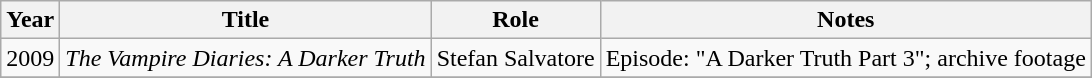<table class="wikitable sortable">
<tr>
<th>Year</th>
<th>Title</th>
<th>Role</th>
<th class="unsortable">Notes</th>
</tr>
<tr>
<td>2009</td>
<td data-sort-value="Vampire Diaries: A Darker Truth, The"><em>The Vampire Diaries: A Darker Truth</em></td>
<td>Stefan Salvatore</td>
<td>Episode: "A Darker Truth Part 3"; archive footage</td>
</tr>
<tr>
</tr>
</table>
